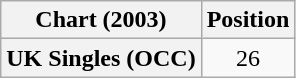<table class="wikitable plainrowheaders" style="text-align:center">
<tr>
<th>Chart (2003)</th>
<th>Position</th>
</tr>
<tr>
<th scope="row">UK Singles (OCC)</th>
<td>26</td>
</tr>
</table>
